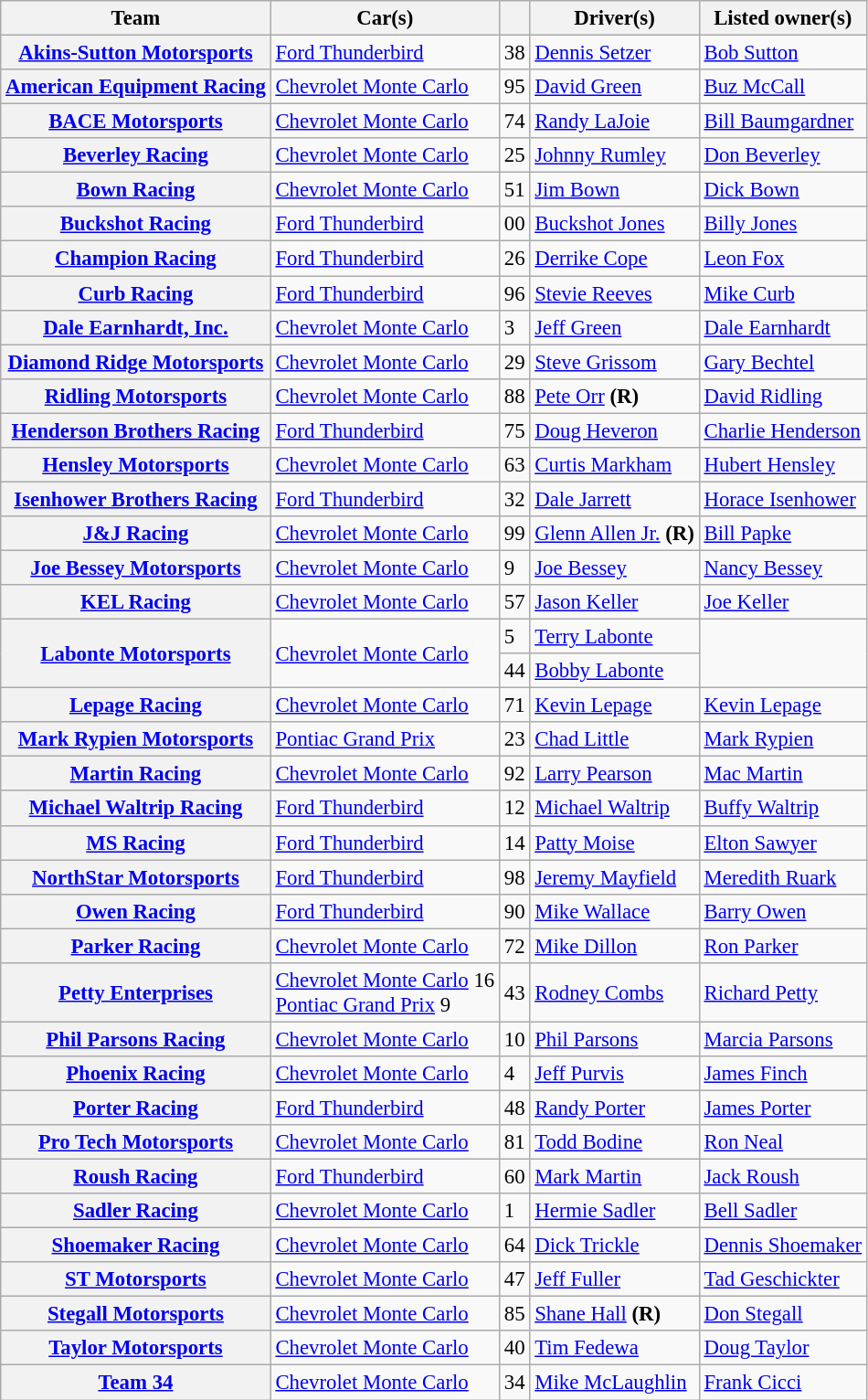<table class="wikitable" style="font-size: 95%;">
<tr>
<th>Team</th>
<th>Car(s)</th>
<th></th>
<th>Driver(s)</th>
<th>Listed owner(s)</th>
</tr>
<tr>
<th><a href='#'>Akins-Sutton Motorsports</a></th>
<td><a href='#'>Ford Thunderbird</a></td>
<td>38</td>
<td><a href='#'>Dennis Setzer</a></td>
<td><a href='#'>Bob Sutton</a></td>
</tr>
<tr>
<th><a href='#'>American Equipment Racing</a></th>
<td><a href='#'>Chevrolet Monte Carlo</a></td>
<td>95</td>
<td><a href='#'>David Green</a></td>
<td><a href='#'>Buz McCall</a></td>
</tr>
<tr>
<th><a href='#'>BACE Motorsports</a></th>
<td><a href='#'>Chevrolet Monte Carlo</a></td>
<td>74</td>
<td><a href='#'>Randy LaJoie</a></td>
<td><a href='#'>Bill Baumgardner</a></td>
</tr>
<tr>
<th><a href='#'>Beverley Racing</a></th>
<td><a href='#'>Chevrolet Monte Carlo</a></td>
<td>25</td>
<td><a href='#'>Johnny Rumley</a></td>
<td><a href='#'>Don Beverley</a></td>
</tr>
<tr>
<th><a href='#'>Bown Racing</a></th>
<td><a href='#'>Chevrolet Monte Carlo</a></td>
<td>51</td>
<td><a href='#'>Jim Bown</a></td>
<td><a href='#'>Dick Bown</a></td>
</tr>
<tr>
<th><a href='#'>Buckshot Racing</a></th>
<td><a href='#'>Ford Thunderbird</a></td>
<td>00</td>
<td><a href='#'>Buckshot Jones</a></td>
<td><a href='#'>Billy Jones</a></td>
</tr>
<tr>
<th><a href='#'>Champion Racing</a></th>
<td><a href='#'>Ford Thunderbird</a></td>
<td>26</td>
<td><a href='#'>Derrike Cope</a></td>
<td><a href='#'>Leon Fox</a></td>
</tr>
<tr>
<th><a href='#'>Curb Racing</a></th>
<td><a href='#'>Ford Thunderbird</a></td>
<td>96</td>
<td><a href='#'>Stevie Reeves</a></td>
<td><a href='#'>Mike Curb</a></td>
</tr>
<tr>
<th><a href='#'>Dale Earnhardt, Inc.</a></th>
<td><a href='#'>Chevrolet Monte Carlo</a></td>
<td>3</td>
<td><a href='#'>Jeff Green</a></td>
<td><a href='#'>Dale Earnhardt</a></td>
</tr>
<tr>
<th><a href='#'>Diamond Ridge Motorsports</a></th>
<td><a href='#'>Chevrolet Monte Carlo</a></td>
<td>29</td>
<td><a href='#'>Steve Grissom</a></td>
<td><a href='#'>Gary Bechtel</a></td>
</tr>
<tr>
<th><a href='#'>Ridling Motorsports</a></th>
<td><a href='#'>Chevrolet Monte Carlo</a></td>
<td>88</td>
<td><a href='#'>Pete Orr</a> <strong>(R)</strong></td>
<td><a href='#'>David Ridling</a></td>
</tr>
<tr>
<th><a href='#'>Henderson Brothers Racing</a></th>
<td><a href='#'>Ford Thunderbird</a></td>
<td>75</td>
<td><a href='#'>Doug Heveron</a></td>
<td><a href='#'>Charlie Henderson</a></td>
</tr>
<tr>
<th><a href='#'>Hensley Motorsports</a></th>
<td><a href='#'>Chevrolet Monte Carlo</a></td>
<td>63</td>
<td><a href='#'>Curtis Markham</a></td>
<td><a href='#'>Hubert Hensley</a></td>
</tr>
<tr>
<th><a href='#'>Isenhower Brothers Racing</a></th>
<td><a href='#'>Ford Thunderbird</a></td>
<td>32</td>
<td><a href='#'>Dale Jarrett</a></td>
<td><a href='#'>Horace Isenhower</a></td>
</tr>
<tr>
<th><a href='#'>J&J Racing</a></th>
<td><a href='#'>Chevrolet Monte Carlo</a></td>
<td>99</td>
<td><a href='#'>Glenn Allen Jr.</a> <strong>(R)</strong></td>
<td><a href='#'>Bill Papke</a></td>
</tr>
<tr>
<th><a href='#'>Joe Bessey Motorsports</a></th>
<td><a href='#'>Chevrolet Monte Carlo</a></td>
<td>9</td>
<td><a href='#'>Joe Bessey</a></td>
<td><a href='#'>Nancy Bessey</a></td>
</tr>
<tr>
<th><a href='#'>KEL Racing</a></th>
<td><a href='#'>Chevrolet Monte Carlo</a></td>
<td>57</td>
<td><a href='#'>Jason Keller</a></td>
<td><a href='#'>Joe Keller</a></td>
</tr>
<tr>
<th rowspan=2><a href='#'>Labonte Motorsports</a></th>
<td rowspan=2><a href='#'>Chevrolet Monte Carlo</a></td>
<td>5</td>
<td><a href='#'>Terry Labonte</a></td>
<td rowspan=2></td>
</tr>
<tr>
<td>44</td>
<td><a href='#'>Bobby Labonte</a></td>
</tr>
<tr>
<th><a href='#'>Lepage Racing</a></th>
<td><a href='#'>Chevrolet Monte Carlo</a></td>
<td>71</td>
<td><a href='#'>Kevin Lepage</a></td>
<td><a href='#'>Kevin Lepage</a></td>
</tr>
<tr>
<th><a href='#'>Mark Rypien Motorsports</a></th>
<td><a href='#'>Pontiac Grand Prix</a></td>
<td>23</td>
<td><a href='#'>Chad Little</a></td>
<td><a href='#'>Mark Rypien</a></td>
</tr>
<tr>
<th><a href='#'>Martin Racing</a></th>
<td><a href='#'>Chevrolet Monte Carlo</a></td>
<td>92</td>
<td><a href='#'>Larry Pearson</a></td>
<td><a href='#'>Mac Martin</a></td>
</tr>
<tr>
<th><a href='#'>Michael Waltrip Racing</a></th>
<td><a href='#'>Ford Thunderbird</a></td>
<td>12</td>
<td><a href='#'>Michael Waltrip</a></td>
<td><a href='#'>Buffy Waltrip</a></td>
</tr>
<tr>
<th><a href='#'>MS Racing</a></th>
<td><a href='#'>Ford Thunderbird</a></td>
<td>14</td>
<td><a href='#'>Patty Moise</a></td>
<td><a href='#'>Elton Sawyer</a></td>
</tr>
<tr>
<th><a href='#'>NorthStar Motorsports</a></th>
<td><a href='#'>Ford Thunderbird</a></td>
<td>98</td>
<td><a href='#'>Jeremy Mayfield</a></td>
<td><a href='#'>Meredith Ruark</a></td>
</tr>
<tr>
<th><a href='#'>Owen Racing</a></th>
<td><a href='#'>Ford Thunderbird</a></td>
<td>90</td>
<td><a href='#'>Mike Wallace</a></td>
<td><a href='#'>Barry Owen</a></td>
</tr>
<tr>
<th><a href='#'>Parker Racing</a></th>
<td><a href='#'>Chevrolet Monte Carlo</a></td>
<td>72</td>
<td><a href='#'>Mike Dillon</a></td>
<td><a href='#'>Ron Parker</a></td>
</tr>
<tr>
<th><a href='#'>Petty Enterprises</a></th>
<td><a href='#'>Chevrolet Monte Carlo</a> 16<br><a href='#'>Pontiac Grand Prix</a> 9</td>
<td>43</td>
<td><a href='#'>Rodney Combs</a></td>
<td><a href='#'>Richard Petty</a></td>
</tr>
<tr>
<th><a href='#'>Phil Parsons Racing</a></th>
<td><a href='#'>Chevrolet Monte Carlo</a></td>
<td>10</td>
<td><a href='#'>Phil Parsons</a></td>
<td><a href='#'>Marcia Parsons</a></td>
</tr>
<tr>
<th><a href='#'>Phoenix Racing</a></th>
<td><a href='#'>Chevrolet Monte Carlo</a></td>
<td>4</td>
<td><a href='#'>Jeff Purvis</a></td>
<td><a href='#'>James Finch</a></td>
</tr>
<tr>
<th><a href='#'>Porter Racing</a></th>
<td><a href='#'>Ford Thunderbird</a></td>
<td>48</td>
<td><a href='#'>Randy Porter</a></td>
<td><a href='#'>James Porter</a></td>
</tr>
<tr>
<th><a href='#'>Pro Tech Motorsports</a></th>
<td><a href='#'>Chevrolet Monte Carlo</a></td>
<td>81</td>
<td><a href='#'>Todd Bodine</a></td>
<td><a href='#'>Ron Neal</a></td>
</tr>
<tr>
<th><a href='#'>Roush Racing</a></th>
<td><a href='#'>Ford Thunderbird</a></td>
<td>60</td>
<td><a href='#'>Mark Martin</a></td>
<td><a href='#'>Jack Roush</a></td>
</tr>
<tr>
<th><a href='#'>Sadler Racing</a></th>
<td><a href='#'>Chevrolet Monte Carlo</a></td>
<td>1</td>
<td><a href='#'>Hermie Sadler</a></td>
<td><a href='#'>Bell Sadler</a></td>
</tr>
<tr>
<th><a href='#'>Shoemaker Racing</a></th>
<td><a href='#'>Chevrolet Monte Carlo</a></td>
<td>64</td>
<td><a href='#'>Dick Trickle</a></td>
<td><a href='#'>Dennis Shoemaker</a></td>
</tr>
<tr>
<th><a href='#'>ST Motorsports</a></th>
<td><a href='#'>Chevrolet Monte Carlo</a></td>
<td>47</td>
<td><a href='#'>Jeff Fuller</a></td>
<td><a href='#'>Tad Geschickter</a></td>
</tr>
<tr>
<th><a href='#'>Stegall Motorsports</a></th>
<td><a href='#'>Chevrolet Monte Carlo</a></td>
<td>85</td>
<td><a href='#'>Shane Hall</a> <strong>(R)</strong></td>
<td><a href='#'>Don Stegall</a></td>
</tr>
<tr>
<th><a href='#'>Taylor Motorsports</a></th>
<td><a href='#'>Chevrolet Monte Carlo</a></td>
<td>40</td>
<td><a href='#'>Tim Fedewa</a></td>
<td><a href='#'>Doug Taylor</a></td>
</tr>
<tr>
<th><a href='#'>Team 34</a></th>
<td><a href='#'>Chevrolet Monte Carlo</a></td>
<td>34</td>
<td><a href='#'>Mike McLaughlin</a></td>
<td><a href='#'>Frank Cicci</a></td>
</tr>
</table>
